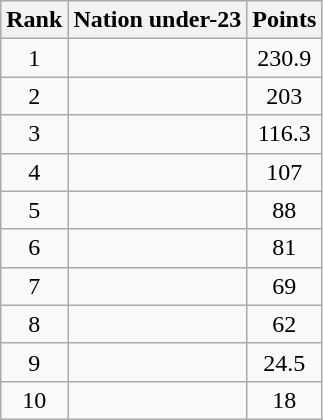<table class="wikitable sortable">
<tr>
<th>Rank</th>
<th>Nation under-23</th>
<th>Points</th>
</tr>
<tr>
<td align=center>1</td>
<td></td>
<td align=center>230.9</td>
</tr>
<tr>
<td align=center>2</td>
<td></td>
<td align=center>203</td>
</tr>
<tr>
<td align=center>3</td>
<td></td>
<td align=center>116.3</td>
</tr>
<tr>
<td align=center>4</td>
<td></td>
<td align=center>107</td>
</tr>
<tr>
<td align=center>5</td>
<td></td>
<td align=center>88</td>
</tr>
<tr>
<td align=center>6</td>
<td></td>
<td align=center>81</td>
</tr>
<tr>
<td align=center>7</td>
<td></td>
<td align=center>69</td>
</tr>
<tr>
<td align=center>8</td>
<td></td>
<td align=center>62</td>
</tr>
<tr>
<td align=center>9</td>
<td></td>
<td align=center>24.5</td>
</tr>
<tr>
<td align=center>10</td>
<td></td>
<td align=center>18</td>
</tr>
</table>
